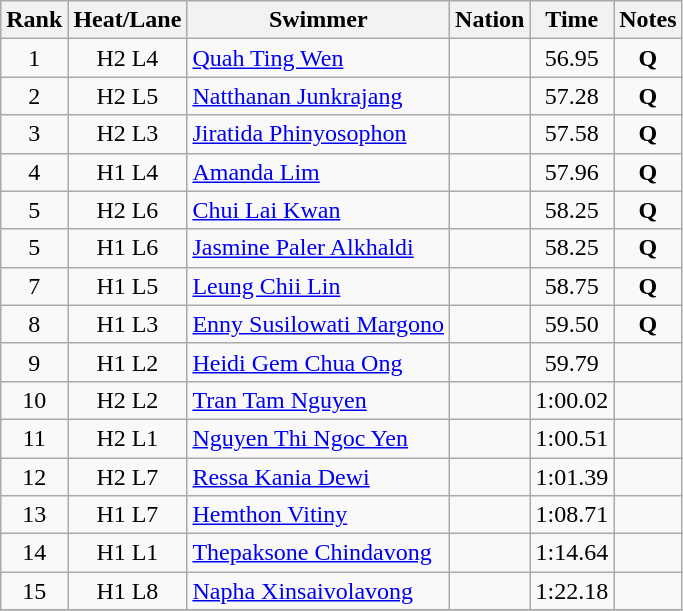<table class="wikitable sortable" style="text-align:center">
<tr>
<th>Rank</th>
<th>Heat/Lane</th>
<th>Swimmer</th>
<th>Nation</th>
<th>Time</th>
<th>Notes</th>
</tr>
<tr>
<td>1</td>
<td>H2 L4</td>
<td align=left><a href='#'>Quah Ting Wen</a></td>
<td align=left></td>
<td>56.95</td>
<td><strong>Q</strong></td>
</tr>
<tr>
<td>2</td>
<td>H2 L5</td>
<td align=left><a href='#'>Natthanan Junkrajang</a></td>
<td align=left></td>
<td>57.28</td>
<td><strong>Q</strong></td>
</tr>
<tr>
<td>3</td>
<td>H2 L3</td>
<td align=left><a href='#'>Jiratida Phinyosophon</a></td>
<td align=left></td>
<td>57.58</td>
<td><strong>Q</strong></td>
</tr>
<tr>
<td>4</td>
<td>H1 L4</td>
<td align=left><a href='#'>Amanda Lim</a></td>
<td align=left></td>
<td>57.96</td>
<td><strong>Q</strong></td>
</tr>
<tr>
<td>5</td>
<td>H2 L6</td>
<td align=left><a href='#'>Chui Lai Kwan</a></td>
<td align=left></td>
<td>58.25</td>
<td><strong>Q</strong></td>
</tr>
<tr>
<td>5</td>
<td>H1 L6</td>
<td align=left><a href='#'>Jasmine Paler Alkhaldi</a></td>
<td align=left></td>
<td>58.25</td>
<td><strong>Q</strong></td>
</tr>
<tr>
<td>7</td>
<td>H1 L5</td>
<td align=left><a href='#'>Leung Chii Lin</a></td>
<td align=left></td>
<td>58.75</td>
<td><strong>Q</strong></td>
</tr>
<tr>
<td>8</td>
<td>H1 L3</td>
<td align=left><a href='#'>Enny Susilowati Margono</a></td>
<td align=left></td>
<td>59.50</td>
<td><strong>Q</strong></td>
</tr>
<tr>
<td>9</td>
<td>H1 L2</td>
<td align=left><a href='#'>Heidi Gem Chua Ong</a></td>
<td align=left></td>
<td>59.79</td>
<td></td>
</tr>
<tr>
<td>10</td>
<td>H2 L2</td>
<td align=left><a href='#'>Tran Tam Nguyen</a></td>
<td align=left></td>
<td>1:00.02</td>
<td></td>
</tr>
<tr>
<td>11</td>
<td>H2 L1</td>
<td align=left><a href='#'>Nguyen Thi Ngoc Yen</a></td>
<td align=left></td>
<td>1:00.51</td>
<td></td>
</tr>
<tr>
<td>12</td>
<td>H2 L7</td>
<td align=left><a href='#'>Ressa Kania Dewi</a></td>
<td align=left></td>
<td>1:01.39</td>
<td></td>
</tr>
<tr>
<td>13</td>
<td>H1 L7</td>
<td align=left><a href='#'>Hemthon Vitiny</a></td>
<td align=left></td>
<td>1:08.71</td>
<td></td>
</tr>
<tr>
<td>14</td>
<td>H1 L1</td>
<td align=left><a href='#'>Thepaksone Chindavong</a></td>
<td align=left></td>
<td>1:14.64</td>
<td></td>
</tr>
<tr>
<td>15</td>
<td>H1 L8</td>
<td align=left><a href='#'>Napha Xinsaivolavong</a></td>
<td align=left></td>
<td>1:22.18</td>
<td></td>
</tr>
<tr>
</tr>
</table>
